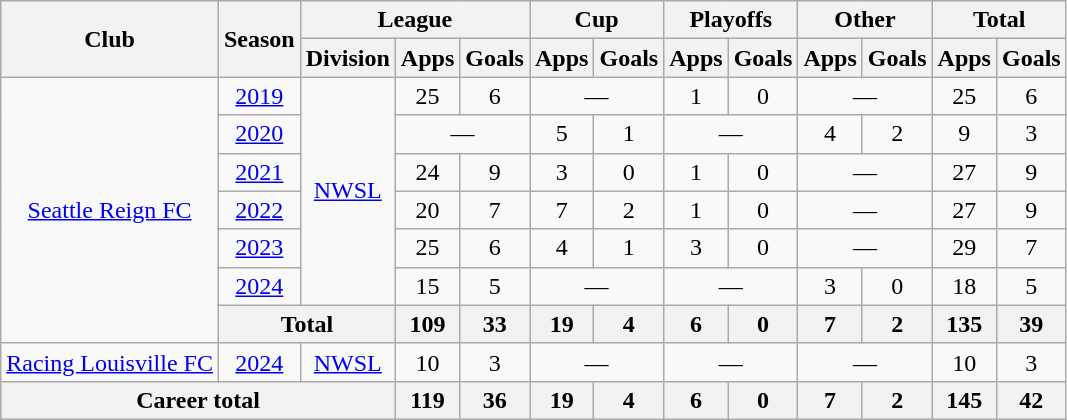<table class="wikitable" style="text-align: center;">
<tr>
<th rowspan="2">Club</th>
<th rowspan="2">Season</th>
<th colspan="3">League</th>
<th colspan="2">Cup</th>
<th colspan="2">Playoffs</th>
<th colspan="2">Other</th>
<th colspan="2">Total</th>
</tr>
<tr>
<th>Division</th>
<th>Apps</th>
<th>Goals</th>
<th>Apps</th>
<th>Goals</th>
<th>Apps</th>
<th>Goals</th>
<th>Apps</th>
<th>Goals</th>
<th>Apps</th>
<th>Goals</th>
</tr>
<tr>
<td rowspan="7"><a href='#'>Seattle Reign FC</a></td>
<td><a href='#'>2019</a></td>
<td rowspan="6"><a href='#'>NWSL</a></td>
<td>25</td>
<td>6</td>
<td colspan="2">—</td>
<td>1</td>
<td>0</td>
<td colspan="2">—</td>
<td>25</td>
<td>6</td>
</tr>
<tr>
<td><a href='#'>2020</a></td>
<td colspan="2">—</td>
<td>5</td>
<td>1</td>
<td colspan="2">—</td>
<td>4</td>
<td>2</td>
<td>9</td>
<td>3</td>
</tr>
<tr>
<td><a href='#'>2021</a></td>
<td>24</td>
<td>9</td>
<td>3</td>
<td>0</td>
<td>1</td>
<td>0</td>
<td colspan="2">—</td>
<td>27</td>
<td>9</td>
</tr>
<tr>
<td><a href='#'>2022</a></td>
<td>20</td>
<td>7</td>
<td>7</td>
<td>2</td>
<td>1</td>
<td>0</td>
<td colspan="2">—</td>
<td>27</td>
<td>9</td>
</tr>
<tr>
<td><a href='#'>2023</a></td>
<td>25</td>
<td>6</td>
<td>4</td>
<td>1</td>
<td>3</td>
<td>0</td>
<td colspan="2">—</td>
<td>29</td>
<td>7</td>
</tr>
<tr>
<td><a href='#'>2024</a></td>
<td>15</td>
<td>5</td>
<td colspan="2">—</td>
<td colspan="2">—</td>
<td>3</td>
<td>0</td>
<td>18</td>
<td>5</td>
</tr>
<tr>
<th colspan="2">Total</th>
<th>109</th>
<th>33</th>
<th>19</th>
<th>4</th>
<th>6</th>
<th>0</th>
<th>7</th>
<th>2</th>
<th>135</th>
<th>39</th>
</tr>
<tr>
<td><a href='#'>Racing Louisville FC</a></td>
<td><a href='#'>2024</a></td>
<td><a href='#'>NWSL</a></td>
<td>10</td>
<td>3</td>
<td colspan="2">—</td>
<td colspan="2">—</td>
<td colspan="2">—</td>
<td>10</td>
<td>3</td>
</tr>
<tr>
<th colspan="3">Career total</th>
<th>119</th>
<th>36</th>
<th>19</th>
<th>4</th>
<th>6</th>
<th>0</th>
<th>7</th>
<th>2</th>
<th>145</th>
<th>42</th>
</tr>
</table>
